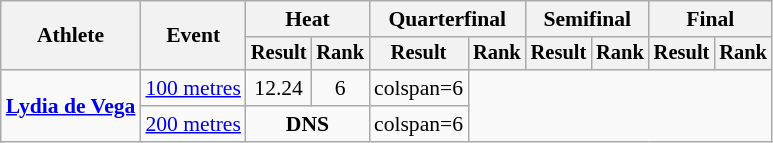<table class=wikitable style=font-size:90%>
<tr>
<th rowspan=2>Athlete</th>
<th rowspan=2>Event</th>
<th colspan=2>Heat</th>
<th colspan=2>Quarterfinal</th>
<th colspan=2>Semifinal</th>
<th colspan=2>Final</th>
</tr>
<tr style=font-size:95%>
<th>Result</th>
<th>Rank</th>
<th>Result</th>
<th>Rank</th>
<th>Result</th>
<th>Rank</th>
<th>Result</th>
<th>Rank</th>
</tr>
<tr align=center>
<td align=left rowspan=2><strong><a href='#'>Lydia de Vega</a></strong></td>
<td align=left><a href='#'>100 metres</a></td>
<td>12.24</td>
<td>6</td>
<td>colspan=6 </td>
</tr>
<tr>
<td align=left><a href='#'>200 metres</a></td>
<td colspan=2 align=center><strong>DNS</strong></td>
<td>colspan=6 </td>
</tr>
</table>
